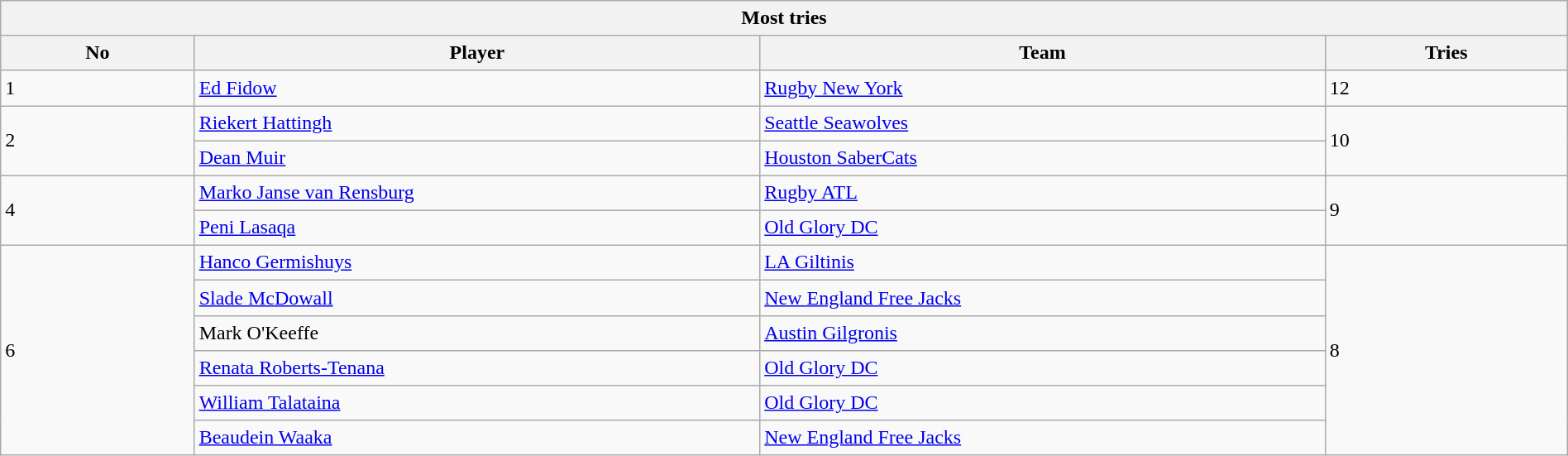<table class="wikitable collapsible sortable" style="text-align:left; line-height:130%; width:100%;">
<tr>
<th colspan="100%">Most tries</th>
</tr>
<tr>
<th style="width:12%;">No</th>
<th style="width:35%;">Player</th>
<th style="width:35%;">Team</th>
<th style="width:15%;">Tries<br></th>
</tr>
<tr>
<td>1</td>
<td> <a href='#'>Ed Fidow</a></td>
<td><a href='#'>Rugby New York</a></td>
<td>12</td>
</tr>
<tr>
<td rowspan=2>2</td>
<td> <a href='#'>Riekert Hattingh</a></td>
<td><a href='#'>Seattle Seawolves</a></td>
<td rowspan=2>10</td>
</tr>
<tr>
<td> <a href='#'>Dean Muir</a></td>
<td><a href='#'>Houston SaberCats</a></td>
</tr>
<tr>
<td rowspan=2>4</td>
<td> <a href='#'>Marko Janse van Rensburg</a></td>
<td><a href='#'>Rugby ATL</a></td>
<td rowspan=2>9</td>
</tr>
<tr>
<td> <a href='#'>Peni Lasaqa</a></td>
<td><a href='#'>Old Glory DC</a></td>
</tr>
<tr>
<td rowspan=6>6</td>
<td> <a href='#'>Hanco Germishuys</a></td>
<td><a href='#'>LA Giltinis</a></td>
<td rowspan=6>8</td>
</tr>
<tr>
<td> <a href='#'>Slade McDowall</a></td>
<td><a href='#'>New England Free Jacks</a></td>
</tr>
<tr>
<td> Mark O'Keeffe</td>
<td><a href='#'>Austin Gilgronis</a></td>
</tr>
<tr>
<td> <a href='#'>Renata Roberts-Tenana</a></td>
<td><a href='#'>Old Glory DC</a></td>
</tr>
<tr>
<td> <a href='#'>William Talataina</a></td>
<td><a href='#'>Old Glory DC</a></td>
</tr>
<tr>
<td> <a href='#'>Beaudein Waaka</a></td>
<td><a href='#'>New England Free Jacks</a></td>
</tr>
</table>
